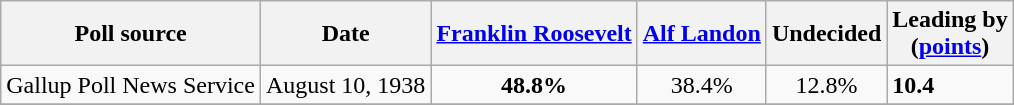<table class="wikitable sortable collapsible collapsed">
<tr>
<th>Poll source</th>
<th>Date</th>
<th><a href='#'>Franklin Roosevelt</a><br><small></small></th>
<th><a href='#'>Alf Landon</a><br><small></small></th>
<th>Undecided</th>
<th>Leading by<br>(<a href='#'>points</a>)</th>
</tr>
<tr>
<td>Gallup Poll News Service</td>
<td>August 10, 1938</td>
<td align="center" ><strong>48.8%</strong></td>
<td align="center">38.4%</td>
<td align="center">12.8%</td>
<td><strong>10.4</strong></td>
</tr>
<tr>
</tr>
</table>
